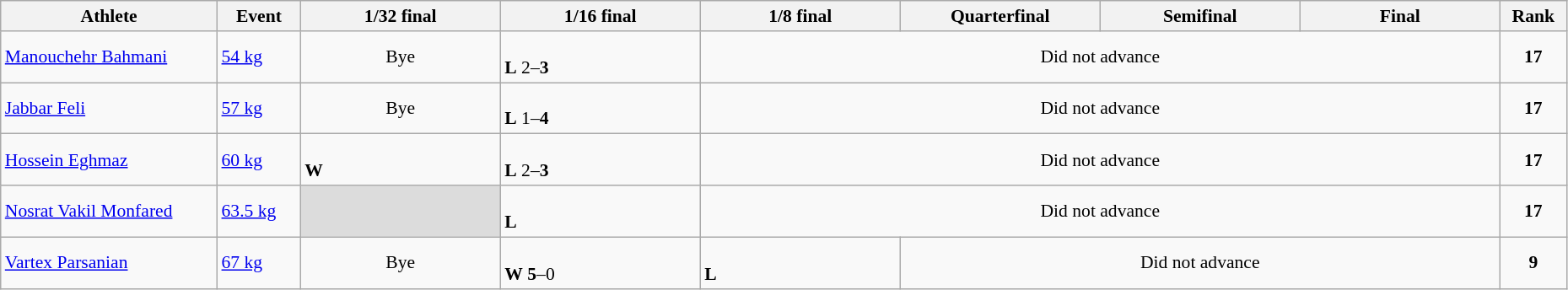<table class="wikitable" width="98%" style="text-align:left; font-size:90%">
<tr>
<th width="13%">Athlete</th>
<th width="5%">Event</th>
<th width="12%">1/32 final</th>
<th width="12%">1/16 final</th>
<th width="12%">1/8 final</th>
<th width="12%">Quarterfinal</th>
<th width="12%">Semifinal</th>
<th width="12%">Final</th>
<th width="4%">Rank</th>
</tr>
<tr>
<td><a href='#'>Manouchehr Bahmani</a></td>
<td><a href='#'>54 kg</a></td>
<td align=center>Bye</td>
<td><br><strong>L</strong> 2–<strong>3</strong></td>
<td colspan=4 align=center>Did not advance</td>
<td align=center><strong>17</strong></td>
</tr>
<tr>
<td><a href='#'>Jabbar Feli</a></td>
<td><a href='#'>57 kg</a></td>
<td align=center>Bye</td>
<td><br><strong>L</strong> 1–<strong>4</strong></td>
<td colspan=4 align=center>Did not advance</td>
<td align=center><strong>17</strong></td>
</tr>
<tr>
<td><a href='#'>Hossein Eghmaz</a></td>
<td><a href='#'>60 kg</a></td>
<td><br><strong>W</strong> </td>
<td><br><strong>L</strong> 2–<strong>3</strong></td>
<td colspan=4 align=center>Did not advance</td>
<td align=center><strong>17</strong></td>
</tr>
<tr>
<td><a href='#'>Nosrat Vakil Monfared</a></td>
<td><a href='#'>63.5 kg</a></td>
<td bgcolor=#DCDCDC></td>
<td><br><strong>L</strong> </td>
<td colspan=4 align=center>Did not advance</td>
<td align=center><strong>17</strong></td>
</tr>
<tr>
<td><a href='#'>Vartex Parsanian</a></td>
<td><a href='#'>67 kg</a></td>
<td align=center>Bye</td>
<td><br><strong>W</strong> <strong>5</strong>–0</td>
<td><br><strong>L</strong> </td>
<td colspan=3 align=center>Did not advance</td>
<td align=center><strong>9</strong></td>
</tr>
</table>
